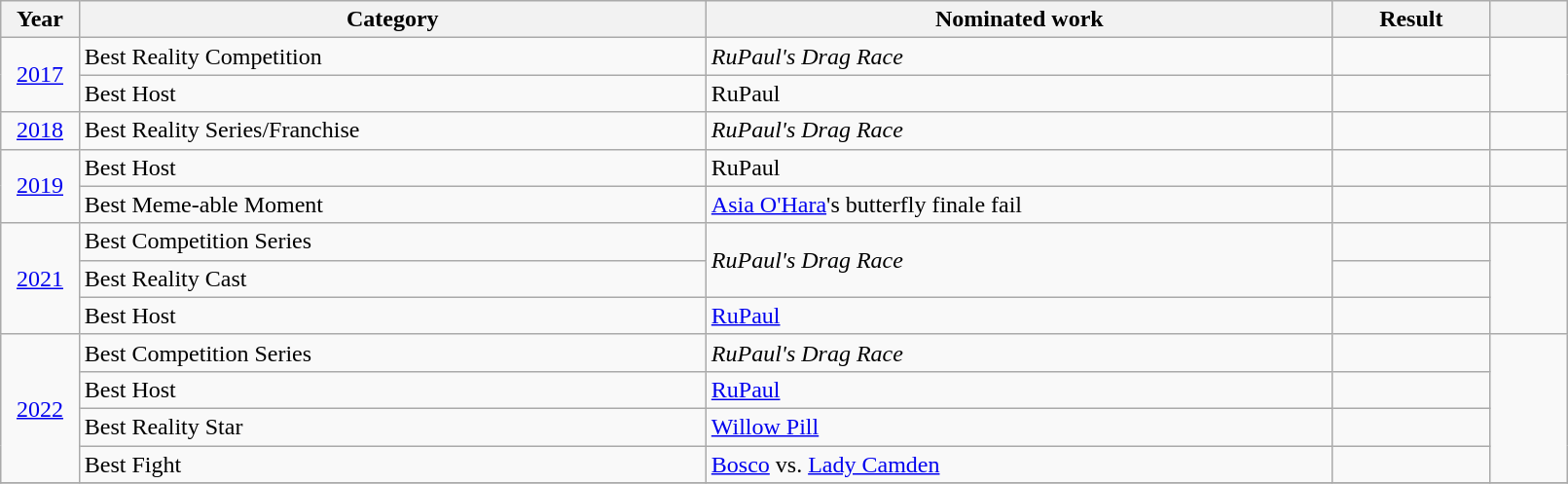<table class="wikitable" style="width:85%;">
<tr>
<th width=5%>Year</th>
<th style="width:40%;">Category</th>
<th style="width:40%;">Nominated work</th>
<th style="width:10%;">Result</th>
<th width=5%></th>
</tr>
<tr>
<td rowspan="2" style="text-align: center;"><a href='#'>2017</a></td>
<td>Best Reality Competition</td>
<td><em>RuPaul's Drag Race</em></td>
<td></td>
<td rowspan="2" style="text-align: center;"></td>
</tr>
<tr>
<td>Best Host</td>
<td>RuPaul</td>
<td></td>
</tr>
<tr>
<td style="text-align: center;"><a href='#'>2018</a></td>
<td>Best Reality Series/Franchise</td>
<td><em>RuPaul's Drag Race</em></td>
<td></td>
<td style="text-align: center;"></td>
</tr>
<tr>
<td rowspan="2" style="text-align: center;"><a href='#'>2019</a></td>
<td>Best Host</td>
<td>RuPaul</td>
<td></td>
<td></td>
</tr>
<tr>
<td>Best Meme-able Moment</td>
<td><a href='#'>Asia O'Hara</a>'s butterfly finale fail</td>
<td></td>
<td></td>
</tr>
<tr>
<td rowspan="3" style="text-align: center;"><a href='#'>2021</a></td>
<td>Best Competition Series</td>
<td rowspan="2"><em>RuPaul's Drag Race</em></td>
<td></td>
<td rowspan="3" style="text-align: center;"></td>
</tr>
<tr>
<td>Best Reality Cast</td>
<td></td>
</tr>
<tr>
<td>Best Host</td>
<td><a href='#'>RuPaul</a></td>
<td></td>
</tr>
<tr>
<td rowspan="4" style="text-align: center;"><a href='#'>2022</a></td>
<td>Best Competition Series</td>
<td><em>RuPaul's Drag Race</em></td>
<td></td>
<td rowspan="4" style="text-align: center;"></td>
</tr>
<tr>
<td>Best Host</td>
<td><a href='#'>RuPaul</a></td>
<td></td>
</tr>
<tr>
<td>Best Reality Star</td>
<td><a href='#'>Willow Pill</a></td>
<td></td>
</tr>
<tr>
<td>Best Fight</td>
<td><a href='#'>Bosco</a> vs. <a href='#'>Lady Camden</a></td>
<td></td>
</tr>
<tr>
</tr>
</table>
